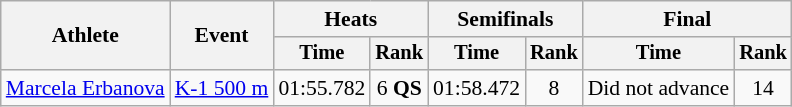<table class=wikitable style="font-size:90%">
<tr>
<th rowspan="2">Athlete</th>
<th rowspan="2">Event</th>
<th colspan="2">Heats</th>
<th colspan="2">Semifinals</th>
<th colspan="2">Final</th>
</tr>
<tr style="font-size:95%">
<th>Time</th>
<th>Rank</th>
<th>Time</th>
<th>Rank</th>
<th>Time</th>
<th>Rank</th>
</tr>
<tr align=center>
<td align=left rowspan=1><a href='#'>Marcela Erbanova</a></td>
<td align=left><a href='#'>K-1 500 m</a></td>
<td>01:55.782</td>
<td>6 <strong>QS</strong></td>
<td>01:58.472</td>
<td>8</td>
<td>Did not advance</td>
<td>14</td>
</tr>
</table>
